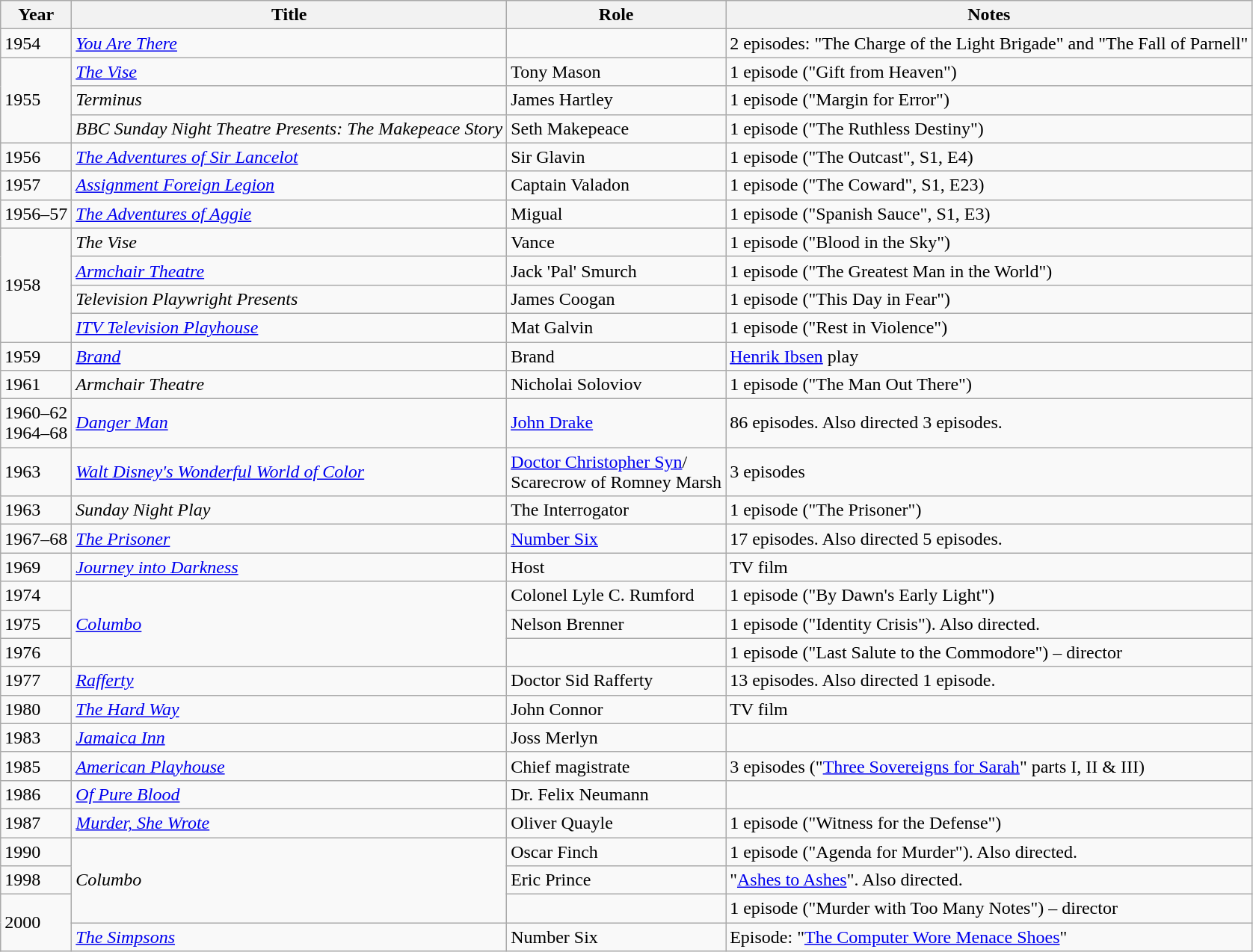<table class="wikitable sortable">
<tr>
<th> Year  </th>
<th>Title</th>
<th class="unsortable">Role</th>
<th class="unsortable">Notes</th>
</tr>
<tr>
<td>1954</td>
<td><a href='#'><em>You Are There</em></a></td>
<td></td>
<td>2 episodes: "The Charge of the Light Brigade" and "The Fall of Parnell"</td>
</tr>
<tr>
<td rowspan="3">1955</td>
<td><em><a href='#'>The Vise</a></em></td>
<td>Tony Mason</td>
<td>1 episode ("Gift from Heaven")</td>
</tr>
<tr>
<td><em>Terminus</em></td>
<td>James Hartley</td>
<td>1 episode ("Margin for Error")</td>
</tr>
<tr>
<td><em>BBC Sunday Night Theatre Presents: The Makepeace Story</em></td>
<td>Seth Makepeace</td>
<td>1 episode ("The Ruthless Destiny")</td>
</tr>
<tr>
<td>1956</td>
<td><em><a href='#'>The Adventures of Sir Lancelot</a></em></td>
<td>Sir Glavin</td>
<td>1 episode ("The Outcast", S1, E4)</td>
</tr>
<tr>
<td>1957</td>
<td><em><a href='#'>Assignment Foreign Legion</a></em></td>
<td>Captain Valadon</td>
<td>1 episode ("The Coward", S1, E23)</td>
</tr>
<tr>
<td>1956–57</td>
<td><em><a href='#'>The Adventures of Aggie</a></em></td>
<td>Migual</td>
<td>1 episode ("Spanish Sauce", S1, E3)</td>
</tr>
<tr>
<td rowspan="4">1958</td>
<td><em>The Vise</em></td>
<td>Vance</td>
<td>1 episode ("Blood in the Sky")</td>
</tr>
<tr>
<td><em><a href='#'>Armchair Theatre</a></em></td>
<td>Jack 'Pal' Smurch</td>
<td>1 episode ("The Greatest Man in the World")</td>
</tr>
<tr>
<td><em>Television Playwright Presents</em></td>
<td>James Coogan</td>
<td>1 episode ("This Day in Fear")</td>
</tr>
<tr>
<td><em><a href='#'>ITV Television Playhouse</a></em></td>
<td>Mat Galvin</td>
<td>1 episode ("Rest in Violence")</td>
</tr>
<tr>
<td>1959</td>
<td><em><a href='#'>Brand</a></em></td>
<td>Brand</td>
<td><a href='#'>Henrik Ibsen</a> play</td>
</tr>
<tr>
<td>1961</td>
<td><em>Armchair Theatre</em></td>
<td>Nicholai Soloviov</td>
<td>1 episode ("The Man Out There")</td>
</tr>
<tr>
<td>1960–62<br>1964–68</td>
<td><em><a href='#'>Danger Man</a></em></td>
<td><a href='#'>John Drake</a></td>
<td>86 episodes. Also directed 3 episodes.</td>
</tr>
<tr>
<td>1963</td>
<td><em><a href='#'>Walt Disney's Wonderful World of Color</a></em></td>
<td><a href='#'>Doctor Christopher Syn</a>/<br>Scarecrow of Romney Marsh</td>
<td>3 episodes</td>
</tr>
<tr>
<td>1963</td>
<td><em>Sunday Night Play</em></td>
<td>The Interrogator</td>
<td>1 episode ("The Prisoner")</td>
</tr>
<tr>
<td>1967–68</td>
<td><em><a href='#'>The Prisoner</a></em></td>
<td><a href='#'>Number Six</a></td>
<td>17 episodes. Also directed 5 episodes.</td>
</tr>
<tr>
<td>1969</td>
<td><em><a href='#'>Journey into Darkness</a></em></td>
<td>Host</td>
<td>TV film</td>
</tr>
<tr>
<td>1974</td>
<td rowspan="3"><em><a href='#'>Columbo</a></em></td>
<td>Colonel Lyle C. Rumford</td>
<td>1 episode ("By Dawn's Early Light")</td>
</tr>
<tr>
<td>1975</td>
<td>Nelson Brenner</td>
<td>1 episode ("Identity Crisis"). Also directed.</td>
</tr>
<tr>
<td>1976</td>
<td></td>
<td>1 episode ("Last Salute to the Commodore") – director</td>
</tr>
<tr>
<td>1977</td>
<td><em><a href='#'>Rafferty</a></em></td>
<td>Doctor Sid Rafferty</td>
<td>13 episodes. Also directed 1 episode.</td>
</tr>
<tr>
<td>1980</td>
<td><em><a href='#'>The Hard Way</a></em></td>
<td>John Connor</td>
<td>TV film</td>
</tr>
<tr>
<td>1983</td>
<td><em><a href='#'>Jamaica Inn</a></em></td>
<td>Joss Merlyn</td>
<td></td>
</tr>
<tr>
<td>1985</td>
<td><em><a href='#'>American Playhouse</a></em></td>
<td>Chief magistrate</td>
<td>3 episodes ("<a href='#'>Three Sovereigns for Sarah</a>" parts I, II & III)</td>
</tr>
<tr>
<td>1986</td>
<td><em><a href='#'>Of Pure Blood</a></em></td>
<td>Dr. Felix Neumann</td>
<td></td>
</tr>
<tr>
<td>1987</td>
<td><em><a href='#'>Murder, She Wrote</a></em></td>
<td>Oliver Quayle</td>
<td>1 episode ("Witness for the Defense")</td>
</tr>
<tr>
<td>1990</td>
<td rowspan="3"><em>Columbo</em></td>
<td>Oscar Finch</td>
<td>1 episode ("Agenda for Murder"). Also directed.</td>
</tr>
<tr>
<td>1998</td>
<td>Eric Prince</td>
<td>"<a href='#'>Ashes to Ashes</a>". Also directed.</td>
</tr>
<tr>
<td rowspan="2">2000</td>
<td></td>
<td>1 episode ("Murder with Too Many Notes") – director</td>
</tr>
<tr>
<td><em><a href='#'>The Simpsons</a></em></td>
<td>Number Six</td>
<td>Episode: "<a href='#'>The Computer Wore Menace Shoes</a>"</td>
</tr>
</table>
